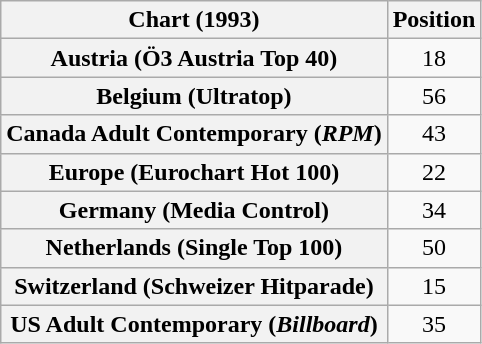<table class="wikitable sortable plainrowheaders" style="text-align:center">
<tr>
<th scope="col">Chart (1993)</th>
<th scope="col">Position</th>
</tr>
<tr>
<th scope="row">Austria (Ö3 Austria Top 40)</th>
<td>18</td>
</tr>
<tr>
<th scope="row">Belgium (Ultratop)</th>
<td>56</td>
</tr>
<tr>
<th scope="row">Canada Adult Contemporary (<em>RPM</em>)</th>
<td>43</td>
</tr>
<tr>
<th scope="row">Europe (Eurochart Hot 100)</th>
<td>22</td>
</tr>
<tr>
<th scope="row">Germany (Media Control)</th>
<td>34</td>
</tr>
<tr>
<th scope="row">Netherlands (Single Top 100)</th>
<td>50</td>
</tr>
<tr>
<th scope="row">Switzerland (Schweizer Hitparade)</th>
<td>15</td>
</tr>
<tr>
<th scope="row">US Adult Contemporary (<em>Billboard</em>)</th>
<td>35</td>
</tr>
</table>
